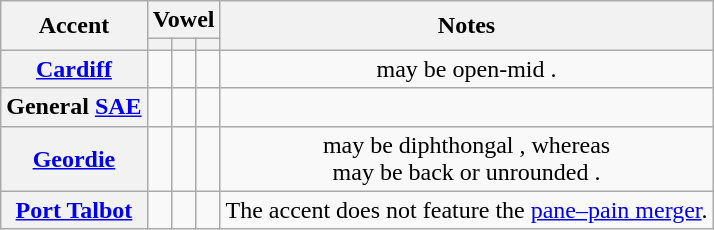<table class="wikitable" style="text-align:center">
<tr>
<th rowspan="2">Accent</th>
<th colspan="3">Vowel</th>
<th rowspan="2">Notes</th>
</tr>
<tr>
<th></th>
<th></th>
<th></th>
</tr>
<tr>
<th><a href='#'>Cardiff</a></th>
<td></td>
<td></td>
<td></td>
<td> may be open-mid .</td>
</tr>
<tr>
<th>General <a href='#'>SAE</a></th>
<td></td>
<td></td>
<td></td>
<td></td>
</tr>
<tr>
<th><a href='#'>Geordie</a></th>
<td></td>
<td></td>
<td></td>
<td> may be diphthongal , whereas<br> may be back  or unrounded .</td>
</tr>
<tr>
<th><a href='#'>Port Talbot</a></th>
<td></td>
<td></td>
<td></td>
<td>The accent does not feature the <a href='#'>pane–pain merger</a>.</td>
</tr>
</table>
